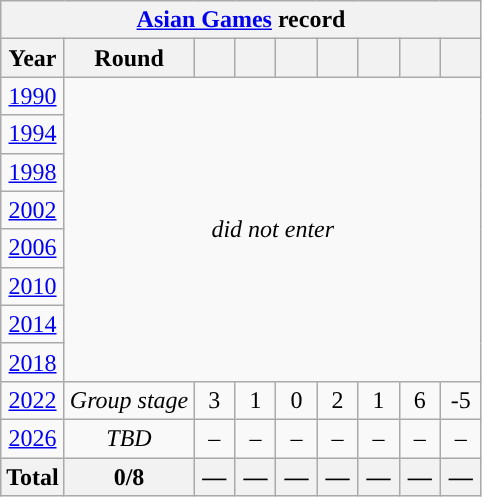<table class="wikitable" style="text-align: center;">
<tr>
<th colspan=9><a href='#'>Asian Games</a> record</th>
</tr>
<tr>
<th>Year</th>
<th>Round</th>
<th width=20></th>
<th width=20></th>
<th width=20></th>
<th width=20></th>
<th width=20></th>
<th width=20></th>
<th width=20></th>
</tr>
<tr>
<td> <a href='#'>1990</a></td>
<td colspan=8 rowspan=8><em>did not enter</em></td>
</tr>
<tr>
<td> <a href='#'>1994</a></td>
</tr>
<tr>
<td> <a href='#'>1998</a></td>
</tr>
<tr>
<td> <a href='#'>2002</a></td>
</tr>
<tr>
<td> <a href='#'>2006</a></td>
</tr>
<tr>
<td> <a href='#'>2010</a></td>
</tr>
<tr>
<td> <a href='#'>2014</a></td>
</tr>
<tr>
<td> <a href='#'>2018</a></td>
</tr>
<tr>
<td> <a href='#'>2022</a></td>
<td><em>Group stage</em></td>
<td>3</td>
<td>1</td>
<td>0</td>
<td>2</td>
<td>1</td>
<td>6</td>
<td>-5</td>
</tr>
<tr>
<td> <a href='#'>2026</a></td>
<td><em>TBD</em></td>
<td>–</td>
<td>–</td>
<td>–</td>
<td>–</td>
<td>–</td>
<td>–</td>
<td>–</td>
</tr>
<tr>
<th><strong>Total</strong></th>
<th><strong>0/8</strong></th>
<th>—</th>
<th>—</th>
<th>—</th>
<th>—</th>
<th>—</th>
<th>—</th>
<th>—</th>
</tr>
</table>
